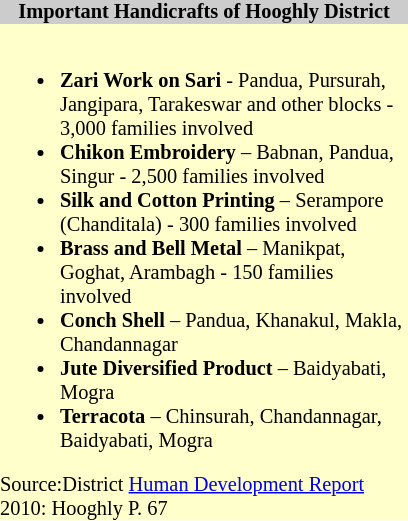<table class="toccolours" style="float: left; margin-right: 1em; font-size: 85%; background:#ffffcc; color:black; width:20em; max-width: 25%;" cellspacing="0" cellpadding="0">
<tr>
<th style="background-color:#cccccc;">Important Handicrafts of Hooghly District</th>
</tr>
<tr>
<td style="text-align: left;"><br><ul><li><strong>Zari Work on Sari</strong> - Pandua, Pursurah, Jangipara, Tarakeswar and other blocks - 3,000 families involved</li><li><strong>Chikon Embroidery</strong> – Babnan, Pandua, Singur - 2,500 families involved</li><li><strong>Silk and Cotton Printing</strong> – Serampore (Chanditala) - 300 families involved</li><li><strong>Brass and Bell Metal</strong> – Manikpat, Goghat, Arambagh - 150 families involved</li><li><strong>Conch Shell</strong> – Pandua, Khanakul, Makla, Chandannagar</li><li><strong>Jute Diversified Product</strong> – Baidyabati, Mogra</li><li><strong>Terracota</strong> – Chinsurah, Chandannagar, Baidyabati, Mogra</li></ul>Source:District <a href='#'>Human Development Report</a> 2010: Hooghly P. 67</td>
</tr>
</table>
